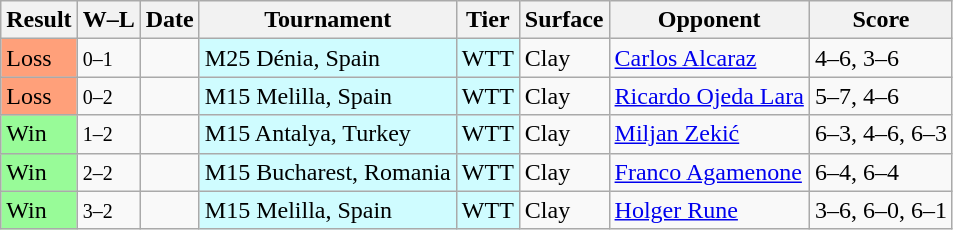<table class="sortable wikitable">
<tr>
<th>Result</th>
<th class="unsortable">W–L</th>
<th>Date</th>
<th>Tournament</th>
<th>Tier</th>
<th>Surface</th>
<th>Opponent</th>
<th class="unsortable">Score</th>
</tr>
<tr>
<td bgcolor=FFA07A>Loss</td>
<td><small>0–1</small></td>
<td></td>
<td style="background:#cffcff;">M25 Dénia, Spain</td>
<td style="background:#cffcff;">WTT</td>
<td>Clay</td>
<td> <a href='#'>Carlos Alcaraz</a></td>
<td>4–6, 3–6</td>
</tr>
<tr>
<td bgcolor=FFA07A>Loss</td>
<td><small>0–2</small></td>
<td></td>
<td style="background:#cffcff;">M15 Melilla, Spain</td>
<td style="background:#cffcff;">WTT</td>
<td>Clay</td>
<td> <a href='#'>Ricardo Ojeda Lara</a></td>
<td>5–7, 4–6</td>
</tr>
<tr>
<td bgcolor=98FB98>Win</td>
<td><small>1–2</small></td>
<td></td>
<td style="background:#cffcff;">M15 Antalya, Turkey</td>
<td style="background:#cffcff;">WTT</td>
<td>Clay</td>
<td> <a href='#'>Miljan Zekić</a></td>
<td>6–3, 4–6, 6–3</td>
</tr>
<tr>
<td bgcolor=98FB98>Win</td>
<td><small>2–2</small></td>
<td></td>
<td style="background:#cffcff;">M15 Bucharest, Romania</td>
<td style="background:#cffcff;">WTT</td>
<td>Clay</td>
<td> <a href='#'>Franco Agamenone</a></td>
<td>6–4, 6–4</td>
</tr>
<tr>
<td bgcolor=98FB98>Win</td>
<td><small>3–2</small></td>
<td></td>
<td style="background:#cffcff;">M15 Melilla, Spain</td>
<td style="background:#cffcff;">WTT</td>
<td>Clay</td>
<td> <a href='#'>Holger Rune</a></td>
<td>3–6, 6–0, 6–1</td>
</tr>
</table>
